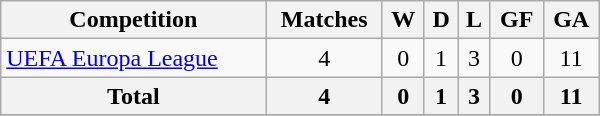<table class="wikitable" width=400px>
<tr>
<th>Competition</th>
<th>Matches</th>
<th>W</th>
<th>D</th>
<th>L</th>
<th>GF</th>
<th>GA</th>
</tr>
<tr align=center>
<td align=left><a href='#'>UEFA Europa League</a></td>
<td>4</td>
<td>0</td>
<td>1</td>
<td>3</td>
<td>0</td>
<td>11</td>
</tr>
<tr align=center>
<th>Total</th>
<th>4</th>
<th>0</th>
<th>1</th>
<th>3</th>
<th>0</th>
<th>11</th>
</tr>
<tr>
</tr>
</table>
